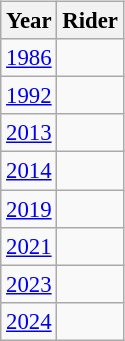<table class="wikitable"  style="font-size:95%; float:left;">
<tr>
<th>Year</th>
<th>Rider</th>
</tr>
<tr>
<td><a href='#'>1986</a></td>
<td></td>
</tr>
<tr>
<td><a href='#'>1992</a></td>
<td></td>
</tr>
<tr>
<td><a href='#'>2013</a></td>
<td></td>
</tr>
<tr>
<td><a href='#'>2014</a></td>
<td></td>
</tr>
<tr>
<td><a href='#'>2019</a></td>
<td></td>
</tr>
<tr>
<td><a href='#'>2021</a></td>
<td></td>
</tr>
<tr>
<td><a href='#'>2023</a></td>
<td></td>
</tr>
<tr>
<td><a href='#'>2024</a></td>
<td></td>
</tr>
</table>
